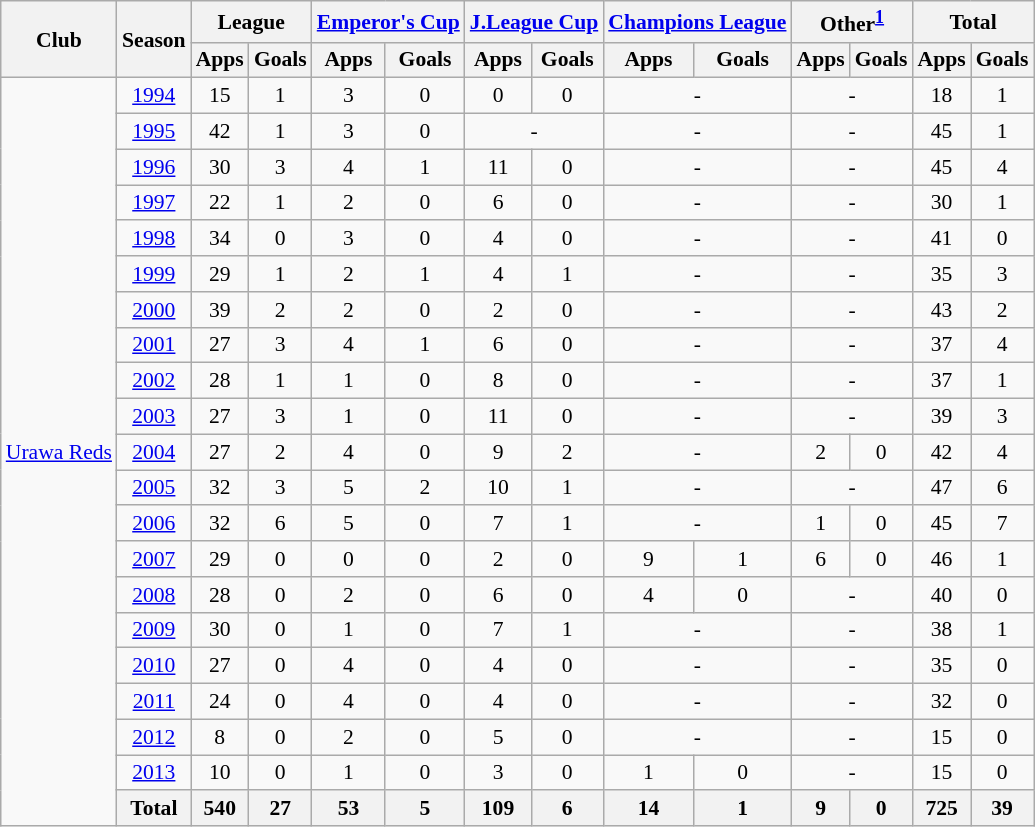<table class="wikitable" style="font-size:90%; text-align: center;">
<tr>
<th rowspan="2">Club</th>
<th rowspan="2">Season</th>
<th colspan="2">League</th>
<th colspan="2"><a href='#'>Emperor's Cup</a></th>
<th colspan="2"><a href='#'>J.League Cup</a></th>
<th colspan="2"><a href='#'>Champions League</a></th>
<th colspan="2">Other<sup><a href='#'>1</a></sup></th>
<th colspan="2">Total</th>
</tr>
<tr>
<th>Apps</th>
<th>Goals</th>
<th>Apps</th>
<th>Goals</th>
<th>Apps</th>
<th>Goals</th>
<th>Apps</th>
<th>Goals</th>
<th>Apps</th>
<th>Goals</th>
<th>Apps</th>
<th>Goals</th>
</tr>
<tr>
<td rowspan="21"><a href='#'>Urawa Reds</a></td>
<td><a href='#'>1994</a></td>
<td>15</td>
<td>1</td>
<td>3</td>
<td>0</td>
<td>0</td>
<td>0</td>
<td colspan="2">-</td>
<td colspan="2">-</td>
<td>18</td>
<td>1</td>
</tr>
<tr>
<td><a href='#'>1995</a></td>
<td>42</td>
<td>1</td>
<td>3</td>
<td>0</td>
<td colspan="2">-</td>
<td colspan="2">-</td>
<td colspan="2">-</td>
<td>45</td>
<td>1</td>
</tr>
<tr>
<td><a href='#'>1996</a></td>
<td>30</td>
<td>3</td>
<td>4</td>
<td>1</td>
<td>11</td>
<td>0</td>
<td colspan="2">-</td>
<td colspan="2">-</td>
<td>45</td>
<td>4</td>
</tr>
<tr>
<td><a href='#'>1997</a></td>
<td>22</td>
<td>1</td>
<td>2</td>
<td>0</td>
<td>6</td>
<td>0</td>
<td colspan="2">-</td>
<td colspan="2">-</td>
<td>30</td>
<td>1</td>
</tr>
<tr>
<td><a href='#'>1998</a></td>
<td>34</td>
<td>0</td>
<td>3</td>
<td>0</td>
<td>4</td>
<td>0</td>
<td colspan="2">-</td>
<td colspan="2">-</td>
<td>41</td>
<td>0</td>
</tr>
<tr>
<td><a href='#'>1999</a></td>
<td>29</td>
<td>1</td>
<td>2</td>
<td>1</td>
<td>4</td>
<td>1</td>
<td colspan="2">-</td>
<td colspan="2">-</td>
<td>35</td>
<td>3</td>
</tr>
<tr>
<td><a href='#'>2000</a></td>
<td>39</td>
<td>2</td>
<td>2</td>
<td>0</td>
<td>2</td>
<td>0</td>
<td colspan="2">-</td>
<td colspan="2">-</td>
<td>43</td>
<td>2</td>
</tr>
<tr>
<td><a href='#'>2001</a></td>
<td>27</td>
<td>3</td>
<td>4</td>
<td>1</td>
<td>6</td>
<td>0</td>
<td colspan="2">-</td>
<td colspan="2">-</td>
<td>37</td>
<td>4</td>
</tr>
<tr>
<td><a href='#'>2002</a></td>
<td>28</td>
<td>1</td>
<td>1</td>
<td>0</td>
<td>8</td>
<td>0</td>
<td colspan="2">-</td>
<td colspan="2">-</td>
<td>37</td>
<td>1</td>
</tr>
<tr>
<td><a href='#'>2003</a></td>
<td>27</td>
<td>3</td>
<td>1</td>
<td>0</td>
<td>11</td>
<td>0</td>
<td colspan="2">-</td>
<td colspan="2">-</td>
<td>39</td>
<td>3</td>
</tr>
<tr>
<td><a href='#'>2004</a></td>
<td>27</td>
<td>2</td>
<td>4</td>
<td>0</td>
<td>9</td>
<td>2</td>
<td colspan="2">-</td>
<td>2</td>
<td>0</td>
<td>42</td>
<td>4</td>
</tr>
<tr>
<td><a href='#'>2005</a></td>
<td>32</td>
<td>3</td>
<td>5</td>
<td>2</td>
<td>10</td>
<td>1</td>
<td colspan="2">-</td>
<td colspan="2">-</td>
<td>47</td>
<td>6</td>
</tr>
<tr>
<td><a href='#'>2006</a></td>
<td>32</td>
<td>6</td>
<td>5</td>
<td>0</td>
<td>7</td>
<td>1</td>
<td colspan="2">-</td>
<td>1</td>
<td>0</td>
<td>45</td>
<td>7</td>
</tr>
<tr>
<td><a href='#'>2007</a></td>
<td>29</td>
<td>0</td>
<td>0</td>
<td>0</td>
<td>2</td>
<td>0</td>
<td>9</td>
<td>1</td>
<td>6</td>
<td>0</td>
<td>46</td>
<td>1</td>
</tr>
<tr>
<td><a href='#'>2008</a></td>
<td>28</td>
<td>0</td>
<td>2</td>
<td>0</td>
<td>6</td>
<td>0</td>
<td>4</td>
<td>0</td>
<td colspan="2">-</td>
<td>40</td>
<td>0</td>
</tr>
<tr>
<td><a href='#'>2009</a></td>
<td>30</td>
<td>0</td>
<td>1</td>
<td>0</td>
<td>7</td>
<td>1</td>
<td colspan="2">-</td>
<td colspan="2">-</td>
<td>38</td>
<td>1</td>
</tr>
<tr>
<td><a href='#'>2010</a></td>
<td>27</td>
<td>0</td>
<td>4</td>
<td>0</td>
<td>4</td>
<td>0</td>
<td colspan="2">-</td>
<td colspan="2">-</td>
<td>35</td>
<td>0</td>
</tr>
<tr>
<td><a href='#'>2011</a></td>
<td>24</td>
<td>0</td>
<td>4</td>
<td>0</td>
<td>4</td>
<td>0</td>
<td colspan="2">-</td>
<td colspan="2">-</td>
<td>32</td>
<td>0</td>
</tr>
<tr>
<td><a href='#'>2012</a></td>
<td>8</td>
<td>0</td>
<td>2</td>
<td>0</td>
<td>5</td>
<td>0</td>
<td colspan="2">-</td>
<td colspan="2">-</td>
<td>15</td>
<td>0</td>
</tr>
<tr>
<td><a href='#'>2013</a></td>
<td>10</td>
<td>0</td>
<td>1</td>
<td>0</td>
<td>3</td>
<td>0</td>
<td>1</td>
<td>0</td>
<td colspan="2">-</td>
<td>15</td>
<td>0</td>
</tr>
<tr>
<th colspan="1">Total</th>
<th>540</th>
<th>27</th>
<th>53</th>
<th>5</th>
<th>109</th>
<th>6</th>
<th>14</th>
<th>1</th>
<th>9</th>
<th>0</th>
<th>725</th>
<th>39</th>
</tr>
</table>
